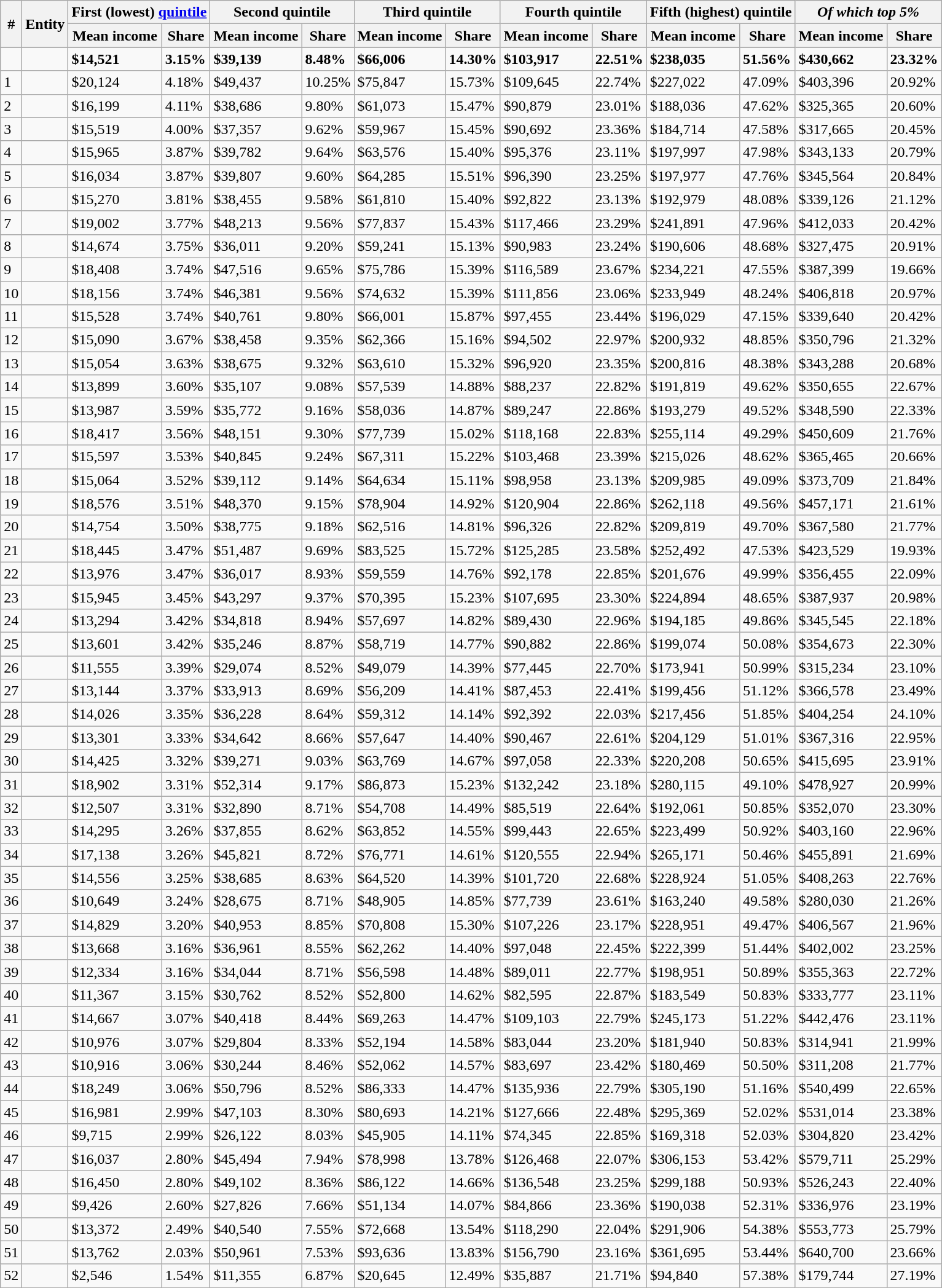<table class="wikitable sortable">
<tr>
<th rowspan="2">#</th>
<th rowspan="2">Entity</th>
<th colspan="2">First (lowest) <a href='#'>quintile</a></th>
<th colspan="2">Second quintile</th>
<th colspan="2">Third quintile</th>
<th colspan="2">Fourth quintile</th>
<th colspan="2">Fifth (highest) quintile</th>
<th colspan="2"><em>Of which top 5%</em></th>
</tr>
<tr>
<th>Mean income</th>
<th>Share</th>
<th>Mean income</th>
<th>Share</th>
<th>Mean income</th>
<th>Share</th>
<th>Mean income</th>
<th>Share</th>
<th>Mean income</th>
<th>Share</th>
<th>Mean income</th>
<th>Share</th>
</tr>
<tr>
<td></td>
<td><strong></strong></td>
<td><strong>$14,521</strong></td>
<td><strong>3.15%</strong></td>
<td><strong>$39,139</strong></td>
<td><strong>8.48%</strong></td>
<td><strong>$66,006</strong></td>
<td><strong>14.30%</strong></td>
<td><strong>$103,917</strong></td>
<td><strong>22.51%</strong></td>
<td><strong>$238,035</strong></td>
<td><strong>51.56%</strong></td>
<td><strong>$430,662</strong></td>
<td><strong>23.32%</strong></td>
</tr>
<tr>
<td>1</td>
<td></td>
<td>$20,124</td>
<td>4.18%</td>
<td>$49,437</td>
<td>10.25%</td>
<td>$75,847</td>
<td>15.73%</td>
<td>$109,645</td>
<td>22.74%</td>
<td>$227,022</td>
<td>47.09%</td>
<td>$403,396</td>
<td>20.92%</td>
</tr>
<tr>
<td>2</td>
<td></td>
<td>$16,199</td>
<td>4.11%</td>
<td>$38,686</td>
<td>9.80%</td>
<td>$61,073</td>
<td>15.47%</td>
<td>$90,879</td>
<td>23.01%</td>
<td>$188,036</td>
<td>47.62%</td>
<td>$325,365</td>
<td>20.60%</td>
</tr>
<tr>
<td>3</td>
<td></td>
<td>$15,519</td>
<td>4.00%</td>
<td>$37,357</td>
<td>9.62%</td>
<td>$59,967</td>
<td>15.45%</td>
<td>$90,692</td>
<td>23.36%</td>
<td>$184,714</td>
<td>47.58%</td>
<td>$317,665</td>
<td>20.45%</td>
</tr>
<tr>
<td>4</td>
<td></td>
<td>$15,965</td>
<td>3.87%</td>
<td>$39,782</td>
<td>9.64%</td>
<td>$63,576</td>
<td>15.40%</td>
<td>$95,376</td>
<td>23.11%</td>
<td>$197,997</td>
<td>47.98%</td>
<td>$343,133</td>
<td>20.79%</td>
</tr>
<tr>
<td>5</td>
<td></td>
<td>$16,034</td>
<td>3.87%</td>
<td>$39,807</td>
<td>9.60%</td>
<td>$64,285</td>
<td>15.51%</td>
<td>$96,390</td>
<td>23.25%</td>
<td>$197,977</td>
<td>47.76%</td>
<td>$345,564</td>
<td>20.84%</td>
</tr>
<tr>
<td>6</td>
<td></td>
<td>$15,270</td>
<td>3.81%</td>
<td>$38,455</td>
<td>9.58%</td>
<td>$61,810</td>
<td>15.40%</td>
<td>$92,822</td>
<td>23.13%</td>
<td>$192,979</td>
<td>48.08%</td>
<td>$339,126</td>
<td>21.12%</td>
</tr>
<tr>
<td>7</td>
<td></td>
<td>$19,002</td>
<td>3.77%</td>
<td>$48,213</td>
<td>9.56%</td>
<td>$77,837</td>
<td>15.43%</td>
<td>$117,466</td>
<td>23.29%</td>
<td>$241,891</td>
<td>47.96%</td>
<td>$412,033</td>
<td>20.42%</td>
</tr>
<tr>
<td>8</td>
<td></td>
<td>$14,674</td>
<td>3.75%</td>
<td>$36,011</td>
<td>9.20%</td>
<td>$59,241</td>
<td>15.13%</td>
<td>$90,983</td>
<td>23.24%</td>
<td>$190,606</td>
<td>48.68%</td>
<td>$327,475</td>
<td>20.91%</td>
</tr>
<tr>
<td>9</td>
<td></td>
<td>$18,408</td>
<td>3.74%</td>
<td>$47,516</td>
<td>9.65%</td>
<td>$75,786</td>
<td>15.39%</td>
<td>$116,589</td>
<td>23.67%</td>
<td>$234,221</td>
<td>47.55%</td>
<td>$387,399</td>
<td>19.66%</td>
</tr>
<tr>
<td>10</td>
<td></td>
<td>$18,156</td>
<td>3.74%</td>
<td>$46,381</td>
<td>9.56%</td>
<td>$74,632</td>
<td>15.39%</td>
<td>$111,856</td>
<td>23.06%</td>
<td>$233,949</td>
<td>48.24%</td>
<td>$406,818</td>
<td>20.97%</td>
</tr>
<tr>
<td>11</td>
<td></td>
<td>$15,528</td>
<td>3.74%</td>
<td>$40,761</td>
<td>9.80%</td>
<td>$66,001</td>
<td>15.87%</td>
<td>$97,455</td>
<td>23.44%</td>
<td>$196,029</td>
<td>47.15%</td>
<td>$339,640</td>
<td>20.42%</td>
</tr>
<tr>
<td>12</td>
<td></td>
<td>$15,090</td>
<td>3.67%</td>
<td>$38,458</td>
<td>9.35%</td>
<td>$62,366</td>
<td>15.16%</td>
<td>$94,502</td>
<td>22.97%</td>
<td>$200,932</td>
<td>48.85%</td>
<td>$350,796</td>
<td>21.32%</td>
</tr>
<tr>
<td>13</td>
<td></td>
<td>$15,054</td>
<td>3.63%</td>
<td>$38,675</td>
<td>9.32%</td>
<td>$63,610</td>
<td>15.32%</td>
<td>$96,920</td>
<td>23.35%</td>
<td>$200,816</td>
<td>48.38%</td>
<td>$343,288</td>
<td>20.68%</td>
</tr>
<tr>
<td>14</td>
<td></td>
<td>$13,899</td>
<td>3.60%</td>
<td>$35,107</td>
<td>9.08%</td>
<td>$57,539</td>
<td>14.88%</td>
<td>$88,237</td>
<td>22.82%</td>
<td>$191,819</td>
<td>49.62%</td>
<td>$350,655</td>
<td>22.67%</td>
</tr>
<tr>
<td>15</td>
<td></td>
<td>$13,987</td>
<td>3.59%</td>
<td>$35,772</td>
<td>9.16%</td>
<td>$58,036</td>
<td>14.87%</td>
<td>$89,247</td>
<td>22.86%</td>
<td>$193,279</td>
<td>49.52%</td>
<td>$348,590</td>
<td>22.33%</td>
</tr>
<tr>
<td>16</td>
<td></td>
<td>$18,417</td>
<td>3.56%</td>
<td>$48,151</td>
<td>9.30%</td>
<td>$77,739</td>
<td>15.02%</td>
<td>$118,168</td>
<td>22.83%</td>
<td>$255,114</td>
<td>49.29%</td>
<td>$450,609</td>
<td>21.76%</td>
</tr>
<tr>
<td>17</td>
<td></td>
<td>$15,597</td>
<td>3.53%</td>
<td>$40,845</td>
<td>9.24%</td>
<td>$67,311</td>
<td>15.22%</td>
<td>$103,468</td>
<td>23.39%</td>
<td>$215,026</td>
<td>48.62%</td>
<td>$365,465</td>
<td>20.66%</td>
</tr>
<tr>
<td>18</td>
<td></td>
<td>$15,064</td>
<td>3.52%</td>
<td>$39,112</td>
<td>9.14%</td>
<td>$64,634</td>
<td>15.11%</td>
<td>$98,958</td>
<td>23.13%</td>
<td>$209,985</td>
<td>49.09%</td>
<td>$373,709</td>
<td>21.84%</td>
</tr>
<tr>
<td>19</td>
<td></td>
<td>$18,576</td>
<td>3.51%</td>
<td>$48,370</td>
<td>9.15%</td>
<td>$78,904</td>
<td>14.92%</td>
<td>$120,904</td>
<td>22.86%</td>
<td>$262,118</td>
<td>49.56%</td>
<td>$457,171</td>
<td>21.61%</td>
</tr>
<tr>
<td>20</td>
<td></td>
<td>$14,754</td>
<td>3.50%</td>
<td>$38,775</td>
<td>9.18%</td>
<td>$62,516</td>
<td>14.81%</td>
<td>$96,326</td>
<td>22.82%</td>
<td>$209,819</td>
<td>49.70%</td>
<td>$367,580</td>
<td>21.77%</td>
</tr>
<tr>
<td>21</td>
<td></td>
<td>$18,445</td>
<td>3.47%</td>
<td>$51,487</td>
<td>9.69%</td>
<td>$83,525</td>
<td>15.72%</td>
<td>$125,285</td>
<td>23.58%</td>
<td>$252,492</td>
<td>47.53%</td>
<td>$423,529</td>
<td>19.93%</td>
</tr>
<tr>
<td>22</td>
<td></td>
<td>$13,976</td>
<td>3.47%</td>
<td>$36,017</td>
<td>8.93%</td>
<td>$59,559</td>
<td>14.76%</td>
<td>$92,178</td>
<td>22.85%</td>
<td>$201,676</td>
<td>49.99%</td>
<td>$356,455</td>
<td>22.09%</td>
</tr>
<tr>
<td>23</td>
<td></td>
<td>$15,945</td>
<td>3.45%</td>
<td>$43,297</td>
<td>9.37%</td>
<td>$70,395</td>
<td>15.23%</td>
<td>$107,695</td>
<td>23.30%</td>
<td>$224,894</td>
<td>48.65%</td>
<td>$387,937</td>
<td>20.98%</td>
</tr>
<tr>
<td>24</td>
<td></td>
<td>$13,294</td>
<td>3.42%</td>
<td>$34,818</td>
<td>8.94%</td>
<td>$57,697</td>
<td>14.82%</td>
<td>$89,430</td>
<td>22.96%</td>
<td>$194,185</td>
<td>49.86%</td>
<td>$345,545</td>
<td>22.18%</td>
</tr>
<tr>
<td>25</td>
<td></td>
<td>$13,601</td>
<td>3.42%</td>
<td>$35,246</td>
<td>8.87%</td>
<td>$58,719</td>
<td>14.77%</td>
<td>$90,882</td>
<td>22.86%</td>
<td>$199,074</td>
<td>50.08%</td>
<td>$354,673</td>
<td>22.30%</td>
</tr>
<tr>
<td>26</td>
<td></td>
<td>$11,555</td>
<td>3.39%</td>
<td>$29,074</td>
<td>8.52%</td>
<td>$49,079</td>
<td>14.39%</td>
<td>$77,445</td>
<td>22.70%</td>
<td>$173,941</td>
<td>50.99%</td>
<td>$315,234</td>
<td>23.10%</td>
</tr>
<tr>
<td>27</td>
<td></td>
<td>$13,144</td>
<td>3.37%</td>
<td>$33,913</td>
<td>8.69%</td>
<td>$56,209</td>
<td>14.41%</td>
<td>$87,453</td>
<td>22.41%</td>
<td>$199,456</td>
<td>51.12%</td>
<td>$366,578</td>
<td>23.49%</td>
</tr>
<tr>
<td>28</td>
<td></td>
<td>$14,026</td>
<td>3.35%</td>
<td>$36,228</td>
<td>8.64%</td>
<td>$59,312</td>
<td>14.14%</td>
<td>$92,392</td>
<td>22.03%</td>
<td>$217,456</td>
<td>51.85%</td>
<td>$404,254</td>
<td>24.10%</td>
</tr>
<tr>
<td>29</td>
<td></td>
<td>$13,301</td>
<td>3.33%</td>
<td>$34,642</td>
<td>8.66%</td>
<td>$57,647</td>
<td>14.40%</td>
<td>$90,467</td>
<td>22.61%</td>
<td>$204,129</td>
<td>51.01%</td>
<td>$367,316</td>
<td>22.95%</td>
</tr>
<tr>
<td>30</td>
<td></td>
<td>$14,425</td>
<td>3.32%</td>
<td>$39,271</td>
<td>9.03%</td>
<td>$63,769</td>
<td>14.67%</td>
<td>$97,058</td>
<td>22.33%</td>
<td>$220,208</td>
<td>50.65%</td>
<td>$415,695</td>
<td>23.91%</td>
</tr>
<tr>
<td>31</td>
<td></td>
<td>$18,902</td>
<td>3.31%</td>
<td>$52,314</td>
<td>9.17%</td>
<td>$86,873</td>
<td>15.23%</td>
<td>$132,242</td>
<td>23.18%</td>
<td>$280,115</td>
<td>49.10%</td>
<td>$478,927</td>
<td>20.99%</td>
</tr>
<tr>
<td>32</td>
<td></td>
<td>$12,507</td>
<td>3.31%</td>
<td>$32,890</td>
<td>8.71%</td>
<td>$54,708</td>
<td>14.49%</td>
<td>$85,519</td>
<td>22.64%</td>
<td>$192,061</td>
<td>50.85%</td>
<td>$352,070</td>
<td>23.30%</td>
</tr>
<tr>
<td>33</td>
<td></td>
<td>$14,295</td>
<td>3.26%</td>
<td>$37,855</td>
<td>8.62%</td>
<td>$63,852</td>
<td>14.55%</td>
<td>$99,443</td>
<td>22.65%</td>
<td>$223,499</td>
<td>50.92%</td>
<td>$403,160</td>
<td>22.96%</td>
</tr>
<tr>
<td>34</td>
<td></td>
<td>$17,138</td>
<td>3.26%</td>
<td>$45,821</td>
<td>8.72%</td>
<td>$76,771</td>
<td>14.61%</td>
<td>$120,555</td>
<td>22.94%</td>
<td>$265,171</td>
<td>50.46%</td>
<td>$455,891</td>
<td>21.69%</td>
</tr>
<tr>
<td>35</td>
<td></td>
<td>$14,556</td>
<td>3.25%</td>
<td>$38,685</td>
<td>8.63%</td>
<td>$64,520</td>
<td>14.39%</td>
<td>$101,720</td>
<td>22.68%</td>
<td>$228,924</td>
<td>51.05%</td>
<td>$408,263</td>
<td>22.76%</td>
</tr>
<tr>
<td>36</td>
<td></td>
<td>$10,649</td>
<td>3.24%</td>
<td>$28,675</td>
<td>8.71%</td>
<td>$48,905</td>
<td>14.85%</td>
<td>$77,739</td>
<td>23.61%</td>
<td>$163,240</td>
<td>49.58%</td>
<td>$280,030</td>
<td>21.26%</td>
</tr>
<tr>
<td>37</td>
<td></td>
<td>$14,829</td>
<td>3.20%</td>
<td>$40,953</td>
<td>8.85%</td>
<td>$70,808</td>
<td>15.30%</td>
<td>$107,226</td>
<td>23.17%</td>
<td>$228,951</td>
<td>49.47%</td>
<td>$406,567</td>
<td>21.96%</td>
</tr>
<tr>
<td>38</td>
<td></td>
<td>$13,668</td>
<td>3.16%</td>
<td>$36,961</td>
<td>8.55%</td>
<td>$62,262</td>
<td>14.40%</td>
<td>$97,048</td>
<td>22.45%</td>
<td>$222,399</td>
<td>51.44%</td>
<td>$402,002</td>
<td>23.25%</td>
</tr>
<tr>
<td>39</td>
<td></td>
<td>$12,334</td>
<td>3.16%</td>
<td>$34,044</td>
<td>8.71%</td>
<td>$56,598</td>
<td>14.48%</td>
<td>$89,011</td>
<td>22.77%</td>
<td>$198,951</td>
<td>50.89%</td>
<td>$355,363</td>
<td>22.72%</td>
</tr>
<tr>
<td>40</td>
<td></td>
<td>$11,367</td>
<td>3.15%</td>
<td>$30,762</td>
<td>8.52%</td>
<td>$52,800</td>
<td>14.62%</td>
<td>$82,595</td>
<td>22.87%</td>
<td>$183,549</td>
<td>50.83%</td>
<td>$333,777</td>
<td>23.11%</td>
</tr>
<tr>
<td>41</td>
<td></td>
<td>$14,667</td>
<td>3.07%</td>
<td>$40,418</td>
<td>8.44%</td>
<td>$69,263</td>
<td>14.47%</td>
<td>$109,103</td>
<td>22.79%</td>
<td>$245,173</td>
<td>51.22%</td>
<td>$442,476</td>
<td>23.11%</td>
</tr>
<tr>
<td>42</td>
<td></td>
<td>$10,976</td>
<td>3.07%</td>
<td>$29,804</td>
<td>8.33%</td>
<td>$52,194</td>
<td>14.58%</td>
<td>$83,044</td>
<td>23.20%</td>
<td>$181,940</td>
<td>50.83%</td>
<td>$314,941</td>
<td>21.99%</td>
</tr>
<tr>
<td>43</td>
<td></td>
<td>$10,916</td>
<td>3.06%</td>
<td>$30,244</td>
<td>8.46%</td>
<td>$52,062</td>
<td>14.57%</td>
<td>$83,697</td>
<td>23.42%</td>
<td>$180,469</td>
<td>50.50%</td>
<td>$311,208</td>
<td>21.77%</td>
</tr>
<tr>
<td>44</td>
<td></td>
<td>$18,249</td>
<td>3.06%</td>
<td>$50,796</td>
<td>8.52%</td>
<td>$86,333</td>
<td>14.47%</td>
<td>$135,936</td>
<td>22.79%</td>
<td>$305,190</td>
<td>51.16%</td>
<td>$540,499</td>
<td>22.65%</td>
</tr>
<tr>
<td>45</td>
<td></td>
<td>$16,981</td>
<td>2.99%</td>
<td>$47,103</td>
<td>8.30%</td>
<td>$80,693</td>
<td>14.21%</td>
<td>$127,666</td>
<td>22.48%</td>
<td>$295,369</td>
<td>52.02%</td>
<td>$531,014</td>
<td>23.38%</td>
</tr>
<tr>
<td>46</td>
<td></td>
<td>$9,715</td>
<td>2.99%</td>
<td>$26,122</td>
<td>8.03%</td>
<td>$45,905</td>
<td>14.11%</td>
<td>$74,345</td>
<td>22.85%</td>
<td>$169,318</td>
<td>52.03%</td>
<td>$304,820</td>
<td>23.42%</td>
</tr>
<tr>
<td>47</td>
<td></td>
<td>$16,037</td>
<td>2.80%</td>
<td>$45,494</td>
<td>7.94%</td>
<td>$78,998</td>
<td>13.78%</td>
<td>$126,468</td>
<td>22.07%</td>
<td>$306,153</td>
<td>53.42%</td>
<td>$579,711</td>
<td>25.29%</td>
</tr>
<tr>
<td>48</td>
<td></td>
<td>$16,450</td>
<td>2.80%</td>
<td>$49,102</td>
<td>8.36%</td>
<td>$86,122</td>
<td>14.66%</td>
<td>$136,548</td>
<td>23.25%</td>
<td>$299,188</td>
<td>50.93%</td>
<td>$526,243</td>
<td>22.40%</td>
</tr>
<tr>
<td>49</td>
<td></td>
<td>$9,426</td>
<td>2.60%</td>
<td>$27,826</td>
<td>7.66%</td>
<td>$51,134</td>
<td>14.07%</td>
<td>$84,866</td>
<td>23.36%</td>
<td>$190,038</td>
<td>52.31%</td>
<td>$336,976</td>
<td>23.19%</td>
</tr>
<tr>
<td>50</td>
<td></td>
<td>$13,372</td>
<td>2.49%</td>
<td>$40,540</td>
<td>7.55%</td>
<td>$72,668</td>
<td>13.54%</td>
<td>$118,290</td>
<td>22.04%</td>
<td>$291,906</td>
<td>54.38%</td>
<td>$553,773</td>
<td>25.79%</td>
</tr>
<tr>
<td>51</td>
<td></td>
<td>$13,762</td>
<td>2.03%</td>
<td>$50,961</td>
<td>7.53%</td>
<td>$93,636</td>
<td>13.83%</td>
<td>$156,790</td>
<td>23.16%</td>
<td>$361,695</td>
<td>53.44%</td>
<td>$640,700</td>
<td>23.66%</td>
</tr>
<tr>
<td>52</td>
<td></td>
<td>$2,546</td>
<td>1.54%</td>
<td>$11,355</td>
<td>6.87%</td>
<td>$20,645</td>
<td>12.49%</td>
<td>$35,887</td>
<td>21.71%</td>
<td>$94,840</td>
<td>57.38%</td>
<td>$179,744</td>
<td>27.19%</td>
</tr>
</table>
